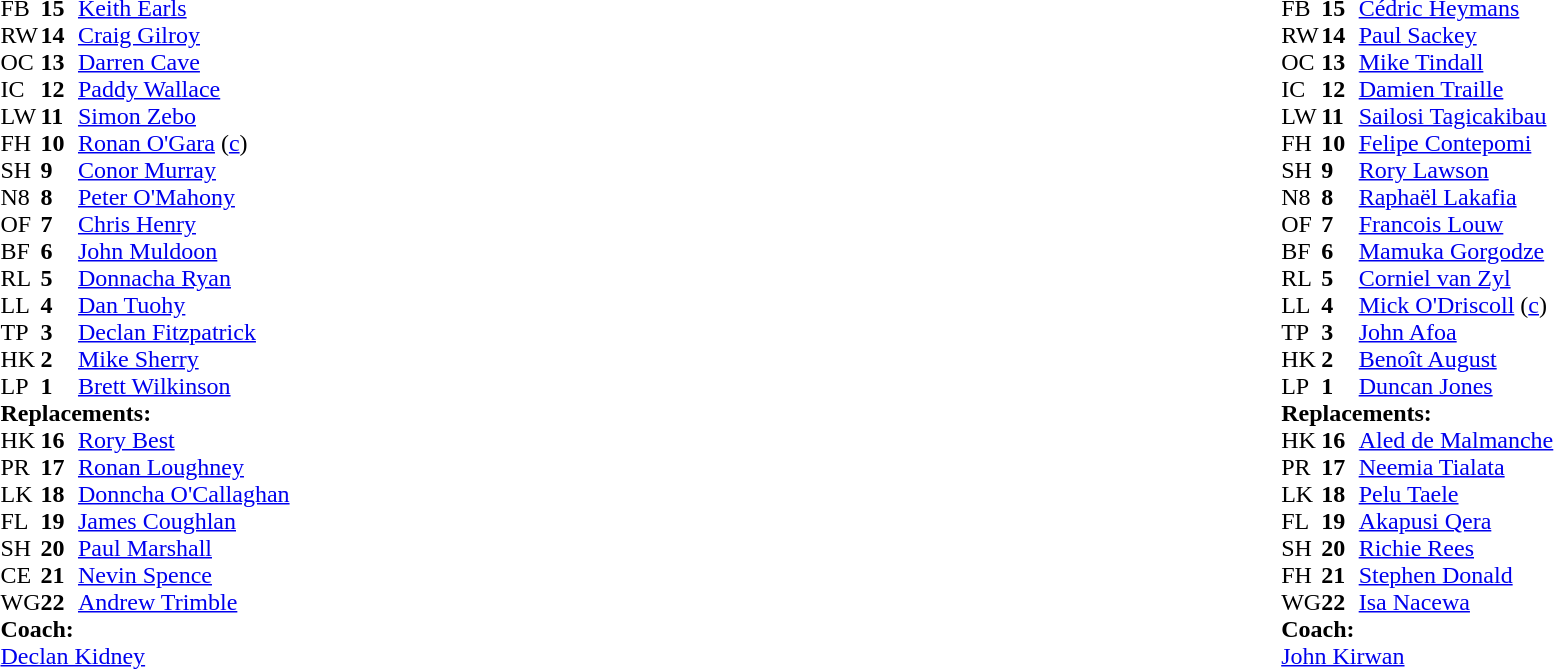<table width="100%">
<tr>
<td valign="top" width="50%"><br><table style="font-size: 100%" cellspacing="0" cellpadding="0">
<tr>
<th width="25"></th>
<th width="25"></th>
</tr>
<tr>
<td>FB</td>
<td><strong>15</strong></td>
<td><a href='#'>Keith Earls</a></td>
</tr>
<tr>
<td>RW</td>
<td><strong>14</strong></td>
<td><a href='#'>Craig Gilroy</a></td>
</tr>
<tr>
<td>OC</td>
<td><strong>13</strong></td>
<td><a href='#'>Darren Cave</a></td>
</tr>
<tr>
<td>IC</td>
<td><strong>12</strong></td>
<td><a href='#'>Paddy Wallace</a></td>
</tr>
<tr>
<td>LW</td>
<td><strong>11</strong></td>
<td><a href='#'>Simon Zebo</a></td>
</tr>
<tr>
<td>FH</td>
<td><strong>10</strong></td>
<td><a href='#'>Ronan O'Gara</a> (<a href='#'>c</a>)</td>
</tr>
<tr>
<td>SH</td>
<td><strong>9</strong></td>
<td><a href='#'>Conor Murray</a></td>
</tr>
<tr>
<td>N8</td>
<td><strong>8</strong></td>
<td><a href='#'>Peter O'Mahony</a></td>
<td></td>
<td></td>
</tr>
<tr>
<td>OF</td>
<td><strong>7</strong></td>
<td><a href='#'>Chris Henry</a></td>
<td></td>
<td></td>
</tr>
<tr>
<td>BF</td>
<td><strong>6</strong></td>
<td><a href='#'>John Muldoon</a></td>
</tr>
<tr>
<td>RL</td>
<td><strong>5</strong></td>
<td><a href='#'>Donnacha Ryan</a></td>
</tr>
<tr>
<td>LL</td>
<td><strong>4</strong></td>
<td><a href='#'>Dan Tuohy</a></td>
<td></td>
<td></td>
</tr>
<tr>
<td>TP</td>
<td><strong>3</strong></td>
<td><a href='#'>Declan Fitzpatrick</a></td>
<td></td>
<td></td>
<td></td>
</tr>
<tr>
<td>HK</td>
<td><strong>2</strong></td>
<td><a href='#'>Mike Sherry</a></td>
</tr>
<tr>
<td>LP</td>
<td><strong>1</strong></td>
<td><a href='#'>Brett Wilkinson</a></td>
<td></td>
<td></td>
</tr>
<tr>
<td colspan=3><strong>Replacements:</strong></td>
</tr>
<tr>
<td>HK</td>
<td><strong>16</strong></td>
<td><a href='#'>Rory Best</a></td>
</tr>
<tr>
<td>PR</td>
<td><strong>17</strong></td>
<td><a href='#'>Ronan Loughney</a></td>
<td></td>
<td></td>
</tr>
<tr>
<td>LK</td>
<td><strong>18</strong></td>
<td><a href='#'>Donncha O'Callaghan</a></td>
<td></td>
<td></td>
</tr>
<tr>
<td>FL</td>
<td><strong>19</strong></td>
<td><a href='#'>James Coughlan</a></td>
<td></td>
<td></td>
</tr>
<tr>
<td>SH</td>
<td><strong>20</strong></td>
<td><a href='#'>Paul Marshall</a></td>
</tr>
<tr>
<td>CE</td>
<td><strong>21</strong></td>
<td><a href='#'>Nevin Spence</a></td>
</tr>
<tr>
<td>WG</td>
<td><strong>22</strong></td>
<td><a href='#'>Andrew Trimble</a></td>
<td></td>
<td></td>
</tr>
<tr>
<td colspan=3><strong>Coach:</strong></td>
</tr>
<tr>
<td colspan="4"> <a href='#'>Declan Kidney</a></td>
</tr>
</table>
</td>
<td valign="top" width="50%"><br><table style="font-size: 100%" cellspacing="0" cellpadding="0" align="center">
<tr>
<th width="25"></th>
<th width="25"></th>
</tr>
<tr>
<td>FB</td>
<td><strong>15</strong></td>
<td> <a href='#'>Cédric Heymans</a></td>
<td></td>
<td></td>
</tr>
<tr>
<td>RW</td>
<td><strong>14</strong></td>
<td> <a href='#'>Paul Sackey</a></td>
</tr>
<tr>
<td>OC</td>
<td><strong>13</strong></td>
<td> <a href='#'>Mike Tindall</a></td>
</tr>
<tr>
<td>IC</td>
<td><strong>12</strong></td>
<td> <a href='#'>Damien Traille</a></td>
</tr>
<tr>
<td>LW</td>
<td><strong>11</strong></td>
<td> <a href='#'>Sailosi Tagicakibau</a></td>
</tr>
<tr>
<td>FH</td>
<td><strong>10</strong></td>
<td> <a href='#'>Felipe Contepomi</a></td>
</tr>
<tr>
<td>SH</td>
<td><strong>9</strong></td>
<td> <a href='#'>Rory Lawson</a></td>
<td></td>
<td></td>
</tr>
<tr>
<td>N8</td>
<td><strong>8</strong></td>
<td> <a href='#'>Raphaël Lakafia</a></td>
</tr>
<tr>
<td>OF</td>
<td><strong>7</strong></td>
<td> <a href='#'>Francois Louw</a></td>
</tr>
<tr>
<td>BF</td>
<td><strong>6</strong></td>
<td> <a href='#'>Mamuka Gorgodze</a></td>
<td></td>
<td></td>
</tr>
<tr>
<td>RL</td>
<td><strong>5</strong></td>
<td> <a href='#'>Corniel van Zyl</a></td>
</tr>
<tr>
<td>LL</td>
<td><strong>4</strong></td>
<td> <a href='#'>Mick O'Driscoll</a> (<a href='#'>c</a>)</td>
</tr>
<tr>
<td>TP</td>
<td><strong>3</strong></td>
<td> <a href='#'>John Afoa</a></td>
</tr>
<tr>
<td>HK</td>
<td><strong>2</strong></td>
<td> <a href='#'>Benoît August</a></td>
<td></td>
<td></td>
</tr>
<tr>
<td>LP</td>
<td><strong>1</strong></td>
<td> <a href='#'>Duncan Jones</a></td>
<td></td>
<td></td>
</tr>
<tr>
<td colspan=3><strong>Replacements:</strong></td>
</tr>
<tr>
<td>HK</td>
<td><strong>16</strong></td>
<td> <a href='#'>Aled de Malmanche</a></td>
<td></td>
<td></td>
</tr>
<tr>
<td>PR</td>
<td><strong>17</strong></td>
<td> <a href='#'>Neemia Tialata</a></td>
<td></td>
<td></td>
</tr>
<tr>
<td>LK</td>
<td><strong>18</strong></td>
<td> <a href='#'>Pelu Taele</a></td>
</tr>
<tr>
<td>FL</td>
<td><strong>19</strong></td>
<td> <a href='#'>Akapusi Qera</a></td>
<td></td>
<td></td>
</tr>
<tr>
<td>SH</td>
<td><strong>20</strong></td>
<td> <a href='#'>Richie Rees</a></td>
<td></td>
<td></td>
</tr>
<tr>
<td>FH</td>
<td><strong>21</strong></td>
<td> <a href='#'>Stephen Donald</a></td>
<td></td>
<td></td>
</tr>
<tr>
<td>WG</td>
<td><strong>22</strong></td>
<td> <a href='#'>Isa Nacewa</a></td>
</tr>
<tr>
<td colspan=3><strong>Coach:</strong></td>
</tr>
<tr>
<td colspan="4"> <a href='#'>John Kirwan</a></td>
</tr>
</table>
</td>
</tr>
</table>
